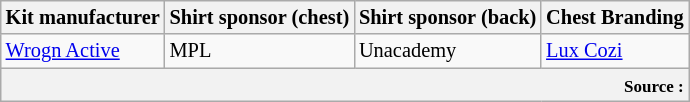<table class="wikitable"  style="font-size:85%;">
<tr>
<th>Kit manufacturer</th>
<th>Shirt sponsor (chest)</th>
<th>Shirt sponsor (back)</th>
<th>Chest Branding</th>
</tr>
<tr>
<td><a href='#'>Wrogn Active</a></td>
<td>MPL</td>
<td>Unacademy</td>
<td><a href='#'>Lux Cozi</a></td>
</tr>
<tr>
<th colspan="4" style="text-align:right;"><small>Source : </small></th>
</tr>
</table>
